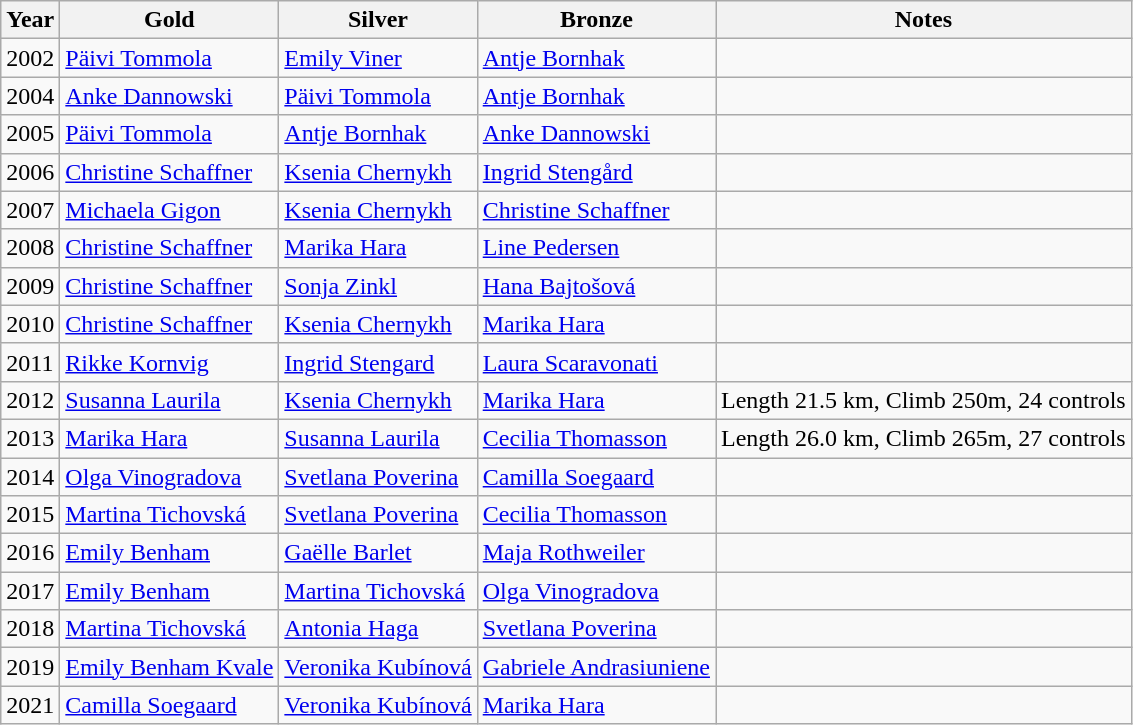<table class="wikitable">
<tr>
<th>Year</th>
<th>Gold</th>
<th>Silver</th>
<th>Bronze</th>
<th>Notes</th>
</tr>
<tr>
<td>2002</td>
<td> <a href='#'>Päivi Tommola</a></td>
<td> <a href='#'>Emily Viner</a></td>
<td> <a href='#'>Antje Bornhak</a></td>
<td></td>
</tr>
<tr>
<td>2004</td>
<td> <a href='#'>Anke Dannowski</a></td>
<td> <a href='#'>Päivi Tommola</a></td>
<td> <a href='#'>Antje Bornhak</a></td>
<td></td>
</tr>
<tr>
<td>2005</td>
<td> <a href='#'>Päivi Tommola</a></td>
<td> <a href='#'>Antje Bornhak</a></td>
<td> <a href='#'>Anke Dannowski</a></td>
<td></td>
</tr>
<tr>
<td>2006</td>
<td> <a href='#'>Christine Schaffner</a></td>
<td> <a href='#'>Ksenia Chernykh</a></td>
<td> <a href='#'>Ingrid Stengård</a></td>
<td></td>
</tr>
<tr>
<td>2007</td>
<td> <a href='#'>Michaela Gigon</a></td>
<td> <a href='#'>Ksenia Chernykh</a></td>
<td> <a href='#'>Christine Schaffner</a></td>
<td></td>
</tr>
<tr>
<td>2008</td>
<td> <a href='#'>Christine Schaffner</a></td>
<td> <a href='#'>Marika Hara</a></td>
<td> <a href='#'>Line Pedersen</a></td>
<td></td>
</tr>
<tr>
<td>2009</td>
<td> <a href='#'>Christine Schaffner</a></td>
<td> <a href='#'>Sonja Zinkl</a></td>
<td> <a href='#'>Hana Bajtošová</a></td>
<td></td>
</tr>
<tr>
<td>2010</td>
<td> <a href='#'>Christine Schaffner</a></td>
<td> <a href='#'>Ksenia Chernykh</a></td>
<td> <a href='#'>Marika Hara</a></td>
<td></td>
</tr>
<tr>
<td>2011</td>
<td> <a href='#'>Rikke Kornvig</a></td>
<td> <a href='#'>Ingrid Stengard</a></td>
<td> <a href='#'>Laura Scaravonati</a></td>
<td></td>
</tr>
<tr>
<td>2012</td>
<td> <a href='#'>Susanna Laurila</a></td>
<td> <a href='#'>Ksenia Chernykh</a></td>
<td> <a href='#'>Marika Hara</a></td>
<td>Length 21.5 km, Climb 250m, 24 controls</td>
</tr>
<tr>
<td>2013</td>
<td> <a href='#'>Marika Hara</a></td>
<td> <a href='#'>Susanna Laurila</a></td>
<td> <a href='#'>Cecilia Thomasson</a></td>
<td>Length 26.0 km, Climb 265m, 27 controls</td>
</tr>
<tr>
<td>2014</td>
<td> <a href='#'>Olga Vinogradova</a></td>
<td> <a href='#'>Svetlana Poverina</a></td>
<td> <a href='#'>Camilla Soegaard</a></td>
<td></td>
</tr>
<tr>
<td>2015</td>
<td> <a href='#'>Martina Tichovská</a></td>
<td> <a href='#'>Svetlana Poverina</a></td>
<td> <a href='#'>Cecilia Thomasson</a></td>
<td></td>
</tr>
<tr>
<td>2016</td>
<td> <a href='#'>Emily Benham</a></td>
<td> <a href='#'>Gaëlle Barlet</a></td>
<td> <a href='#'>Maja Rothweiler</a></td>
<td></td>
</tr>
<tr>
<td>2017</td>
<td> <a href='#'>Emily Benham</a></td>
<td> <a href='#'>Martina Tichovská</a></td>
<td> <a href='#'>Olga Vinogradova</a></td>
<td></td>
</tr>
<tr>
<td>2018</td>
<td> <a href='#'>Martina Tichovská</a></td>
<td> <a href='#'>Antonia Haga</a></td>
<td> <a href='#'>Svetlana Poverina</a></td>
<td></td>
</tr>
<tr>
<td>2019</td>
<td> <a href='#'>Emily Benham Kvale</a></td>
<td> <a href='#'>Veronika Kubínová</a></td>
<td> <a href='#'>Gabriele Andrasiuniene</a></td>
<td></td>
</tr>
<tr>
<td>2021</td>
<td> <a href='#'>Camilla Soegaard</a></td>
<td> <a href='#'>Veronika Kubínová</a></td>
<td> <a href='#'>Marika Hara</a></td>
<td></td>
</tr>
</table>
